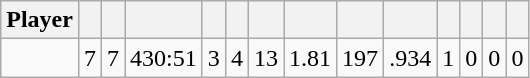<table class="wikitable sortable" style="text-align:center;">
<tr>
<th>Player</th>
<th></th>
<th></th>
<th></th>
<th></th>
<th></th>
<th></th>
<th></th>
<th></th>
<th></th>
<th></th>
<th></th>
<th></th>
<th></th>
</tr>
<tr>
<td></td>
<td>7</td>
<td>7</td>
<td>430:51</td>
<td>3</td>
<td>4</td>
<td>13</td>
<td>1.81</td>
<td>197</td>
<td>.934</td>
<td>1</td>
<td>0</td>
<td>0</td>
<td>0</td>
</tr>
</table>
